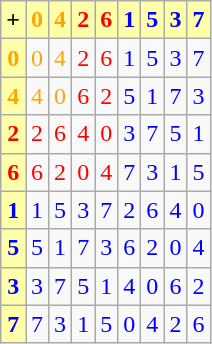<table class="wikitable" style="color:blue;">
<tr>
<th style="background-color:#FFFFAA; color:black;">+</th>
<th style="background-color:#FFFFAA; color:orange;">0</th>
<th style="background-color:#FFFFAA; color:orange;">4</th>
<th style="background-color:#FFFFAA; color:red;">2</th>
<th style="background-color:#FFFFAA; color:red;">6</th>
<th style="background-color:#FFFFAA;">1</th>
<th style="background-color:#FFFFAA;">5</th>
<th style="background-color:#FFFFAA;">3</th>
<th style="background-color:#FFFFAA;">7</th>
</tr>
<tr>
<th style="background:#FFFFAA; color:orange;">0</th>
<td style="color:orange;">0</td>
<td style="color:orange;">4</td>
<td style="color:red;">2</td>
<td style="color:red;">6</td>
<td>1</td>
<td>5</td>
<td>3</td>
<td>7</td>
</tr>
<tr>
<th style="background:#FFFFAA; color:orange;">4</th>
<td style="color:orange;">4</td>
<td style="color:orange;">0</td>
<td style="color:red;">6</td>
<td style="color:red;">2</td>
<td>5</td>
<td>1</td>
<td>7</td>
<td>3</td>
</tr>
<tr>
<th style="background:#FFFFAA; color:red;">2</th>
<td style="color:red;">2</td>
<td style="color:red;">6</td>
<td style="color:red;">4</td>
<td style="color:red;">0</td>
<td>3</td>
<td>7</td>
<td>5</td>
<td>1</td>
</tr>
<tr>
<th style="background:#FFFFAA; color:red;">6</th>
<td style="color:red;">6</td>
<td style="color:red;">2</td>
<td style="color:red;">0</td>
<td style="color:red;">4</td>
<td>7</td>
<td>3</td>
<td>1</td>
<td>5</td>
</tr>
<tr>
<th style="background-color:#FFFFAA;">1</th>
<td>1</td>
<td>5</td>
<td>3</td>
<td>7</td>
<td>2</td>
<td>6</td>
<td>4</td>
<td>0</td>
</tr>
<tr>
<th style="background-color:#FFFFAA;">5</th>
<td>5</td>
<td>1</td>
<td>7</td>
<td>3</td>
<td>6</td>
<td>2</td>
<td>0</td>
<td>4</td>
</tr>
<tr>
<th style="background-color:#FFFFAA;">3</th>
<td>3</td>
<td>7</td>
<td>5</td>
<td>1</td>
<td>4</td>
<td>0</td>
<td>6</td>
<td>2</td>
</tr>
<tr>
<th style="background-color:#FFFFAA;">7</th>
<td>7</td>
<td>3</td>
<td>1</td>
<td>5</td>
<td>0</td>
<td>4</td>
<td>2</td>
<td>6</td>
</tr>
</table>
